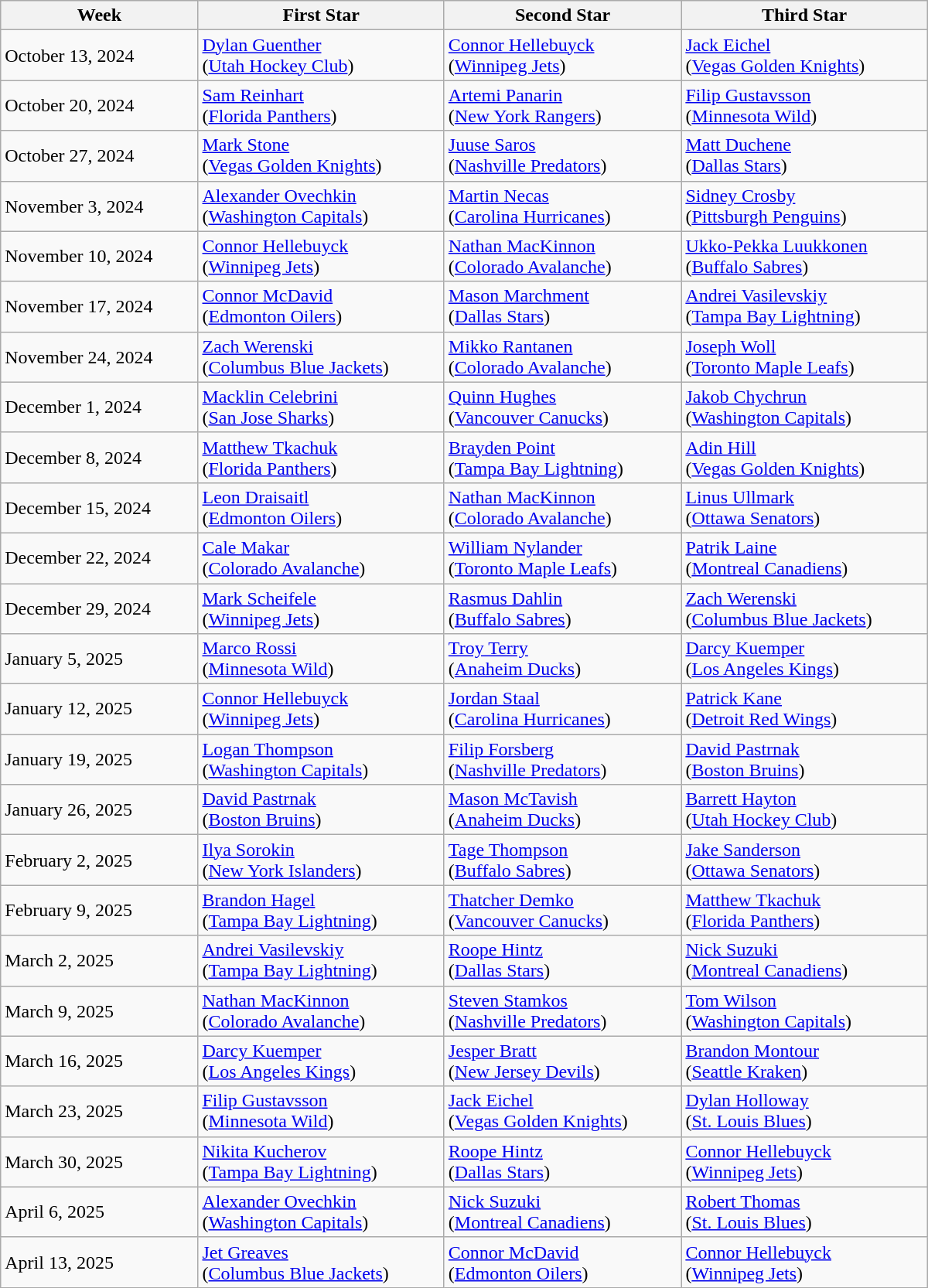<table class="wikitable" style="width:50em;">
<tr>
<th>Week</th>
<th>First Star</th>
<th>Second Star</th>
<th>Third Star</th>
</tr>
<tr>
<td>October 13, 2024</td>
<td><a href='#'>Dylan Guenther</a><br>(<a href='#'>Utah Hockey Club</a>)</td>
<td><a href='#'>Connor Hellebuyck</a><br>(<a href='#'>Winnipeg Jets</a>)</td>
<td><a href='#'>Jack Eichel</a><br>(<a href='#'>Vegas Golden Knights</a>)</td>
</tr>
<tr>
<td>October 20, 2024</td>
<td><a href='#'>Sam Reinhart</a><br>(<a href='#'>Florida Panthers</a>)</td>
<td><a href='#'>Artemi Panarin</a><br>(<a href='#'>New York Rangers</a>)</td>
<td><a href='#'>Filip Gustavsson</a><br>(<a href='#'>Minnesota Wild</a>)</td>
</tr>
<tr>
<td>October 27, 2024</td>
<td><a href='#'>Mark Stone</a><br>(<a href='#'>Vegas Golden Knights</a>)</td>
<td><a href='#'>Juuse Saros</a><br>(<a href='#'>Nashville Predators</a>)</td>
<td><a href='#'>Matt Duchene</a><br>(<a href='#'>Dallas Stars</a>)</td>
</tr>
<tr>
<td>November 3, 2024</td>
<td><a href='#'>Alexander Ovechkin</a><br>(<a href='#'>Washington Capitals</a>)</td>
<td><a href='#'>Martin Necas</a><br>(<a href='#'>Carolina Hurricanes</a>)</td>
<td><a href='#'>Sidney Crosby</a><br>(<a href='#'>Pittsburgh Penguins</a>)</td>
</tr>
<tr>
<td>November 10, 2024</td>
<td><a href='#'>Connor Hellebuyck</a><br>(<a href='#'>Winnipeg Jets</a>)</td>
<td><a href='#'>Nathan MacKinnon</a><br>(<a href='#'>Colorado Avalanche</a>)</td>
<td><a href='#'>Ukko-Pekka Luukkonen</a><br>(<a href='#'>Buffalo Sabres</a>)</td>
</tr>
<tr>
<td>November 17, 2024</td>
<td><a href='#'>Connor McDavid</a><br>(<a href='#'>Edmonton Oilers</a>)</td>
<td><a href='#'>Mason Marchment</a><br>(<a href='#'>Dallas Stars</a>)</td>
<td><a href='#'>Andrei Vasilevskiy</a><br>(<a href='#'>Tampa Bay Lightning</a>)</td>
</tr>
<tr>
<td>November 24, 2024</td>
<td><a href='#'>Zach Werenski</a><br>(<a href='#'>Columbus Blue Jackets</a>)</td>
<td><a href='#'>Mikko Rantanen</a><br>(<a href='#'>Colorado Avalanche</a>)</td>
<td><a href='#'>Joseph Woll</a><br>(<a href='#'>Toronto Maple Leafs</a>)</td>
</tr>
<tr>
<td>December 1, 2024</td>
<td><a href='#'>Macklin Celebrini</a><br>(<a href='#'>San Jose Sharks</a>)</td>
<td><a href='#'>Quinn Hughes</a><br>(<a href='#'>Vancouver Canucks</a>)</td>
<td><a href='#'>Jakob Chychrun</a><br>(<a href='#'>Washington Capitals</a>)</td>
</tr>
<tr>
<td>December 8, 2024</td>
<td><a href='#'>Matthew Tkachuk</a><br>(<a href='#'>Florida Panthers</a>)</td>
<td><a href='#'>Brayden Point</a><br>(<a href='#'>Tampa Bay Lightning</a>)</td>
<td><a href='#'>Adin Hill</a><br>(<a href='#'>Vegas Golden Knights</a>)</td>
</tr>
<tr>
<td>December 15, 2024</td>
<td><a href='#'>Leon Draisaitl</a><br>(<a href='#'>Edmonton Oilers</a>)</td>
<td><a href='#'>Nathan MacKinnon</a><br>(<a href='#'>Colorado Avalanche</a>)</td>
<td><a href='#'>Linus Ullmark</a><br>(<a href='#'>Ottawa Senators</a>)</td>
</tr>
<tr>
<td>December 22, 2024</td>
<td><a href='#'>Cale Makar</a><br>(<a href='#'>Colorado Avalanche</a>)</td>
<td><a href='#'>William Nylander</a><br>(<a href='#'>Toronto Maple Leafs</a>)</td>
<td><a href='#'>Patrik Laine</a><br>(<a href='#'>Montreal Canadiens</a>)</td>
</tr>
<tr>
<td>December 29, 2024</td>
<td><a href='#'>Mark Scheifele</a><br>(<a href='#'>Winnipeg Jets</a>)</td>
<td><a href='#'>Rasmus Dahlin</a><br>(<a href='#'>Buffalo Sabres</a>)</td>
<td><a href='#'>Zach Werenski</a><br>(<a href='#'>Columbus Blue Jackets</a>)</td>
</tr>
<tr>
<td>January 5, 2025</td>
<td><a href='#'>Marco Rossi</a><br>(<a href='#'>Minnesota Wild</a>)</td>
<td><a href='#'>Troy Terry</a><br>(<a href='#'>Anaheim Ducks</a>)</td>
<td><a href='#'>Darcy Kuemper</a><br>(<a href='#'>Los Angeles Kings</a>)</td>
</tr>
<tr>
<td>January 12, 2025</td>
<td><a href='#'>Connor Hellebuyck</a><br>(<a href='#'>Winnipeg Jets</a>)</td>
<td><a href='#'>Jordan Staal</a><br>(<a href='#'>Carolina Hurricanes</a>)</td>
<td><a href='#'>Patrick Kane</a><br>(<a href='#'>Detroit Red Wings</a>)</td>
</tr>
<tr>
<td>January 19, 2025</td>
<td><a href='#'>Logan Thompson</a><br>(<a href='#'>Washington Capitals</a>)</td>
<td><a href='#'>Filip Forsberg</a><br>(<a href='#'>Nashville Predators</a>)</td>
<td><a href='#'>David Pastrnak</a><br>(<a href='#'>Boston Bruins</a>)</td>
</tr>
<tr>
<td>January 26, 2025</td>
<td><a href='#'>David Pastrnak</a><br>(<a href='#'>Boston Bruins</a>)</td>
<td><a href='#'>Mason McTavish</a><br>(<a href='#'>Anaheim Ducks</a>)</td>
<td><a href='#'>Barrett Hayton</a><br>(<a href='#'>Utah Hockey Club</a>)</td>
</tr>
<tr>
<td>February 2, 2025</td>
<td><a href='#'>Ilya Sorokin</a><br>(<a href='#'>New York Islanders</a>)</td>
<td><a href='#'>Tage Thompson</a><br>(<a href='#'>Buffalo Sabres</a>)</td>
<td><a href='#'>Jake Sanderson</a><br>(<a href='#'>Ottawa Senators</a>)</td>
</tr>
<tr>
<td>February 9, 2025</td>
<td><a href='#'>Brandon Hagel</a><br>(<a href='#'>Tampa Bay Lightning</a>)</td>
<td><a href='#'>Thatcher Demko</a><br>(<a href='#'>Vancouver Canucks</a>)</td>
<td><a href='#'>Matthew Tkachuk</a><br>(<a href='#'>Florida Panthers</a>)</td>
</tr>
<tr>
<td>March 2, 2025</td>
<td><a href='#'>Andrei Vasilevskiy</a><br>(<a href='#'>Tampa Bay Lightning</a>)</td>
<td><a href='#'>Roope Hintz</a><br>(<a href='#'>Dallas Stars</a>)</td>
<td><a href='#'>Nick Suzuki</a><br>(<a href='#'>Montreal Canadiens</a>)</td>
</tr>
<tr>
<td>March 9, 2025</td>
<td><a href='#'>Nathan MacKinnon</a><br>(<a href='#'>Colorado Avalanche</a>)</td>
<td><a href='#'>Steven Stamkos</a><br>(<a href='#'>Nashville Predators</a>)</td>
<td><a href='#'>Tom Wilson</a><br>(<a href='#'>Washington Capitals</a>)</td>
</tr>
<tr>
<td>March 16, 2025</td>
<td><a href='#'>Darcy Kuemper</a><br>(<a href='#'>Los Angeles Kings</a>)</td>
<td><a href='#'>Jesper Bratt</a><br>(<a href='#'>New Jersey Devils</a>)</td>
<td><a href='#'>Brandon Montour</a><br>(<a href='#'>Seattle Kraken</a>)</td>
</tr>
<tr>
<td>March 23, 2025</td>
<td><a href='#'>Filip Gustavsson</a><br>(<a href='#'>Minnesota Wild</a>)</td>
<td><a href='#'>Jack Eichel</a><br>(<a href='#'>Vegas Golden Knights</a>)</td>
<td><a href='#'>Dylan Holloway</a><br>(<a href='#'>St. Louis Blues</a>)</td>
</tr>
<tr>
<td>March 30, 2025</td>
<td><a href='#'>Nikita Kucherov</a><br>(<a href='#'>Tampa Bay Lightning</a>)</td>
<td><a href='#'>Roope Hintz</a><br>(<a href='#'>Dallas Stars</a>)</td>
<td><a href='#'>Connor Hellebuyck</a><br>(<a href='#'>Winnipeg Jets</a>)</td>
</tr>
<tr>
<td>April 6, 2025</td>
<td><a href='#'>Alexander Ovechkin</a><br>(<a href='#'>Washington Capitals</a>)</td>
<td><a href='#'>Nick Suzuki</a><br>(<a href='#'>Montreal Canadiens</a>)</td>
<td><a href='#'>Robert Thomas</a><br>(<a href='#'>St. Louis Blues</a>)</td>
</tr>
<tr>
<td>April 13, 2025</td>
<td><a href='#'>Jet Greaves</a><br>(<a href='#'>Columbus Blue Jackets</a>)</td>
<td><a href='#'>Connor McDavid</a><br>(<a href='#'>Edmonton Oilers</a>)</td>
<td><a href='#'>Connor Hellebuyck</a><br>(<a href='#'>Winnipeg Jets</a>)</td>
</tr>
</table>
